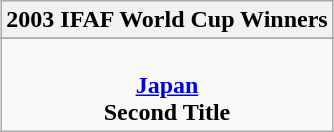<table class="wikitable" style="text-align: center; margin: 0 auto;">
<tr>
<th>2003 IFAF World Cup Winners</th>
</tr>
<tr>
</tr>
<tr>
<td><br><strong><a href='#'>Japan</a></strong><br><strong>Second Title</strong></td>
</tr>
</table>
